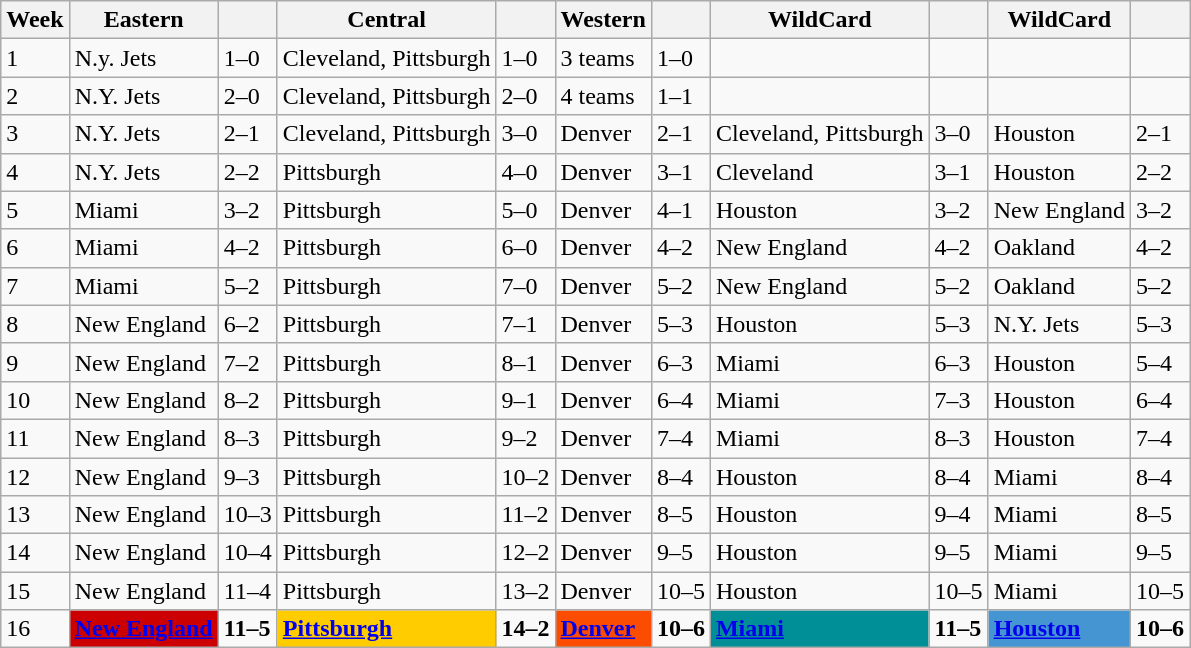<table class="wikitable">
<tr>
<th>Week</th>
<th>Eastern</th>
<th></th>
<th>Central</th>
<th></th>
<th>Western</th>
<th></th>
<th>WildCard</th>
<th></th>
<th>WildCard</th>
<th></th>
</tr>
<tr>
<td>1</td>
<td>N.y. Jets</td>
<td>1–0</td>
<td>Cleveland, Pittsburgh</td>
<td>1–0</td>
<td>3 teams</td>
<td>1–0</td>
<td></td>
<td></td>
<td></td>
<td></td>
</tr>
<tr>
<td>2</td>
<td>N.Y. Jets</td>
<td>2–0</td>
<td>Cleveland, Pittsburgh</td>
<td>2–0</td>
<td>4 teams</td>
<td>1–1</td>
<td></td>
<td></td>
<td></td>
<td></td>
</tr>
<tr>
<td>3</td>
<td>N.Y. Jets</td>
<td>2–1</td>
<td>Cleveland, Pittsburgh</td>
<td>3–0</td>
<td>Denver</td>
<td>2–1</td>
<td>Cleveland, Pittsburgh</td>
<td>3–0</td>
<td>Houston</td>
<td>2–1</td>
</tr>
<tr>
<td>4</td>
<td>N.Y. Jets</td>
<td>2–2</td>
<td>Pittsburgh</td>
<td>4–0</td>
<td>Denver</td>
<td>3–1</td>
<td>Cleveland</td>
<td>3–1</td>
<td>Houston</td>
<td>2–2</td>
</tr>
<tr>
<td>5</td>
<td>Miami</td>
<td>3–2</td>
<td>Pittsburgh</td>
<td>5–0</td>
<td>Denver</td>
<td>4–1</td>
<td>Houston</td>
<td>3–2</td>
<td>New England</td>
<td>3–2</td>
</tr>
<tr>
<td>6</td>
<td>Miami</td>
<td>4–2</td>
<td>Pittsburgh</td>
<td>6–0</td>
<td>Denver</td>
<td>4–2</td>
<td>New England</td>
<td>4–2</td>
<td>Oakland</td>
<td>4–2</td>
</tr>
<tr>
<td>7</td>
<td>Miami</td>
<td>5–2</td>
<td>Pittsburgh</td>
<td>7–0</td>
<td>Denver</td>
<td>5–2</td>
<td>New England</td>
<td>5–2</td>
<td>Oakland</td>
<td>5–2</td>
</tr>
<tr>
<td>8</td>
<td>New England</td>
<td>6–2</td>
<td>Pittsburgh</td>
<td>7–1</td>
<td>Denver</td>
<td>5–3</td>
<td>Houston</td>
<td>5–3</td>
<td>N.Y. Jets</td>
<td>5–3</td>
</tr>
<tr>
<td>9</td>
<td>New England</td>
<td>7–2</td>
<td>Pittsburgh</td>
<td>8–1</td>
<td>Denver</td>
<td>6–3</td>
<td>Miami</td>
<td>6–3</td>
<td>Houston</td>
<td>5–4</td>
</tr>
<tr>
<td>10</td>
<td>New England</td>
<td>8–2</td>
<td>Pittsburgh</td>
<td>9–1</td>
<td>Denver</td>
<td>6–4</td>
<td>Miami</td>
<td>7–3</td>
<td>Houston</td>
<td>6–4</td>
</tr>
<tr>
<td>11</td>
<td>New England</td>
<td>8–3</td>
<td>Pittsburgh</td>
<td>9–2</td>
<td>Denver</td>
<td>7–4</td>
<td>Miami</td>
<td>8–3</td>
<td>Houston</td>
<td>7–4</td>
</tr>
<tr>
<td>12</td>
<td>New England</td>
<td>9–3</td>
<td>Pittsburgh</td>
<td>10–2</td>
<td>Denver</td>
<td>8–4</td>
<td>Houston</td>
<td>8–4</td>
<td>Miami</td>
<td>8–4</td>
</tr>
<tr>
<td>13</td>
<td>New England</td>
<td>10–3</td>
<td>Pittsburgh</td>
<td>11–2</td>
<td>Denver</td>
<td>8–5</td>
<td>Houston</td>
<td>9–4</td>
<td>Miami</td>
<td>8–5</td>
</tr>
<tr>
<td>14</td>
<td>New England</td>
<td>10–4</td>
<td>Pittsburgh</td>
<td>12–2</td>
<td>Denver</td>
<td>9–5</td>
<td>Houston</td>
<td>9–5</td>
<td>Miami</td>
<td>9–5</td>
</tr>
<tr>
<td>15</td>
<td>New England</td>
<td>11–4</td>
<td>Pittsburgh</td>
<td>13–2</td>
<td>Denver</td>
<td>10–5</td>
<td>Houston</td>
<td>10–5</td>
<td>Miami</td>
<td>10–5</td>
</tr>
<tr>
<td>16</td>
<td bgcolor="#CC0000"><strong><a href='#'><span>New England</span></a></strong></td>
<td><strong>11–5</strong></td>
<td bgcolor="#FFCC00"><strong><a href='#'><span>Pittsburgh</span></a></strong></td>
<td><strong>14–2</strong></td>
<td bgcolor="#FC4C02"><strong><a href='#'><span>Denver</span></a></strong></td>
<td><strong>10–6</strong></td>
<td bgcolor="#008E97"><strong><a href='#'><span>Miami</span></a></strong></td>
<td><strong>11–5</strong></td>
<td bgcolor="#4495D2"><strong><a href='#'><span>Houston</span></a></strong></td>
<td><strong>10–6</strong></td>
</tr>
</table>
